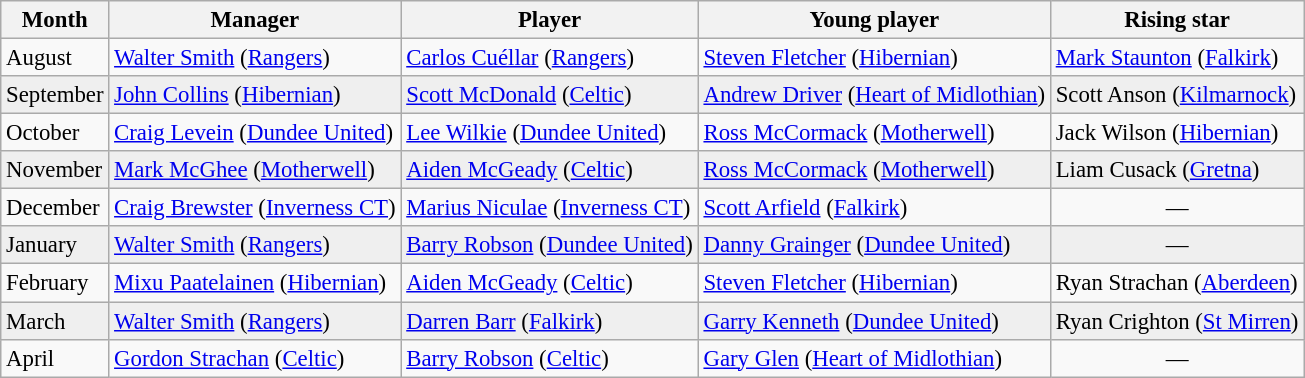<table class="wikitable" style="font-size:95%">
<tr>
<th>Month</th>
<th>Manager</th>
<th>Player</th>
<th>Young player</th>
<th>Rising star</th>
</tr>
<tr>
<td>August</td>
<td> <a href='#'>Walter Smith</a> (<a href='#'>Rangers</a>)</td>
<td> <a href='#'>Carlos Cuéllar</a> (<a href='#'>Rangers</a>)</td>
<td> <a href='#'>Steven Fletcher</a> (<a href='#'>Hibernian</a>)</td>
<td> <a href='#'>Mark Staunton</a> (<a href='#'>Falkirk</a>)</td>
</tr>
<tr bgcolor="#EFEFEF">
<td>September</td>
<td> <a href='#'>John Collins</a> (<a href='#'>Hibernian</a>)</td>
<td> <a href='#'>Scott McDonald</a> (<a href='#'>Celtic</a>)</td>
<td> <a href='#'>Andrew Driver</a> (<a href='#'>Heart of Midlothian</a>)</td>
<td> Scott Anson (<a href='#'>Kilmarnock</a>)</td>
</tr>
<tr>
<td>October</td>
<td> <a href='#'>Craig Levein</a> (<a href='#'>Dundee United</a>)</td>
<td> <a href='#'>Lee Wilkie</a> (<a href='#'>Dundee United</a>)</td>
<td> <a href='#'>Ross McCormack</a> (<a href='#'>Motherwell</a>)</td>
<td> Jack Wilson (<a href='#'>Hibernian</a>)</td>
</tr>
<tr bgcolor="#EFEFEF">
<td>November</td>
<td> <a href='#'>Mark McGhee</a> (<a href='#'>Motherwell</a>)</td>
<td> <a href='#'>Aiden McGeady</a> (<a href='#'>Celtic</a>)</td>
<td> <a href='#'>Ross McCormack</a> (<a href='#'>Motherwell</a>)</td>
<td> Liam Cusack (<a href='#'>Gretna</a>)</td>
</tr>
<tr>
<td>December</td>
<td> <a href='#'>Craig Brewster</a> (<a href='#'>Inverness CT</a>)</td>
<td> <a href='#'>Marius Niculae</a> (<a href='#'>Inverness CT</a>)</td>
<td> <a href='#'>Scott Arfield</a> (<a href='#'>Falkirk</a>)</td>
<td align=center>—</td>
</tr>
<tr bgcolor="#EFEFEF">
<td>January</td>
<td> <a href='#'>Walter Smith</a> (<a href='#'>Rangers</a>)</td>
<td> <a href='#'>Barry Robson</a> (<a href='#'>Dundee United</a>)</td>
<td> <a href='#'>Danny Grainger</a> (<a href='#'>Dundee United</a>)</td>
<td align=center>—</td>
</tr>
<tr>
<td>February</td>
<td> <a href='#'>Mixu Paatelainen</a> (<a href='#'>Hibernian</a>)</td>
<td> <a href='#'>Aiden McGeady</a> (<a href='#'>Celtic</a>)</td>
<td> <a href='#'>Steven Fletcher</a> (<a href='#'>Hibernian</a>)</td>
<td> Ryan Strachan (<a href='#'>Aberdeen</a>)</td>
</tr>
<tr bgcolor="#EFEFEF">
<td>March</td>
<td> <a href='#'>Walter Smith</a> (<a href='#'>Rangers</a>)</td>
<td> <a href='#'>Darren Barr</a> (<a href='#'>Falkirk</a>)</td>
<td> <a href='#'>Garry Kenneth</a> (<a href='#'>Dundee United</a>)</td>
<td> Ryan Crighton (<a href='#'>St Mirren</a>)</td>
</tr>
<tr>
<td>April</td>
<td> <a href='#'>Gordon Strachan</a> (<a href='#'>Celtic</a>)</td>
<td> <a href='#'>Barry Robson</a> (<a href='#'>Celtic</a>)</td>
<td> <a href='#'>Gary Glen</a> (<a href='#'>Heart of Midlothian</a>)</td>
<td align=center>—</td>
</tr>
</table>
